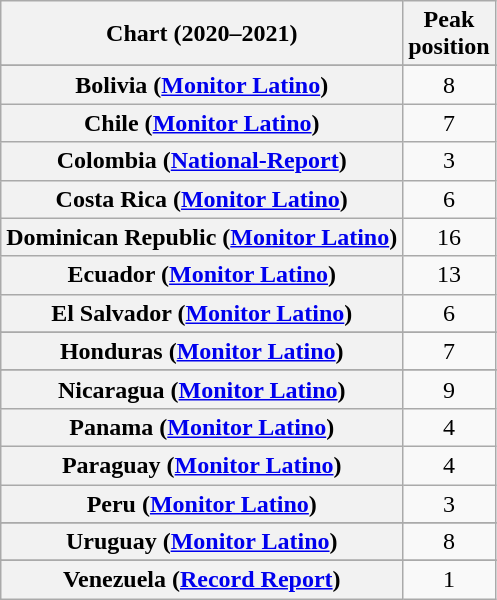<table class="wikitable sortable plainrowheaders" style="text-align:center">
<tr>
<th>Chart (2020–2021)</th>
<th>Peak<br>position</th>
</tr>
<tr>
</tr>
<tr>
<th scope="row">Bolivia (<a href='#'>Monitor Latino</a>)</th>
<td>8</td>
</tr>
<tr>
<th scope="row">Chile (<a href='#'>Monitor Latino</a>)</th>
<td>7</td>
</tr>
<tr>
<th scope="row">Colombia (<a href='#'>National-Report</a>)</th>
<td>3</td>
</tr>
<tr>
<th scope="row">Costa Rica (<a href='#'>Monitor Latino</a>)</th>
<td>6</td>
</tr>
<tr>
<th scope="row">Dominican Republic (<a href='#'>Monitor Latino</a>)</th>
<td>16</td>
</tr>
<tr>
<th scope="row">Ecuador (<a href='#'>Monitor Latino</a>)</th>
<td>13</td>
</tr>
<tr>
<th scope="row">El Salvador (<a href='#'>Monitor Latino</a>)</th>
<td>6</td>
</tr>
<tr>
</tr>
<tr>
<th scope="row">Honduras (<a href='#'>Monitor Latino</a>)</th>
<td>7</td>
</tr>
<tr>
</tr>
<tr>
<th scope="row">Nicaragua (<a href='#'>Monitor Latino</a>)</th>
<td>9</td>
</tr>
<tr>
<th scope="row">Panama (<a href='#'>Monitor Latino</a>)</th>
<td>4</td>
</tr>
<tr>
<th scope="row">Paraguay (<a href='#'>Monitor Latino</a>)</th>
<td>4</td>
</tr>
<tr>
<th scope="row">Peru (<a href='#'>Monitor Latino</a>)</th>
<td>3</td>
</tr>
<tr>
</tr>
<tr>
</tr>
<tr>
</tr>
<tr>
<th scope="row">Uruguay (<a href='#'>Monitor Latino</a>)</th>
<td>8</td>
</tr>
<tr>
</tr>
<tr>
<th scope="row">Venezuela (<a href='#'>Record Report</a>)</th>
<td>1</td>
</tr>
</table>
